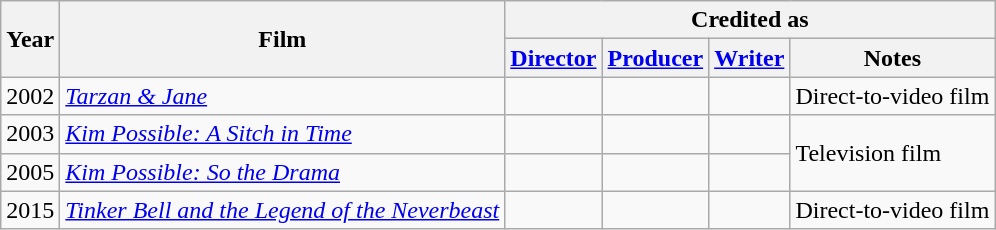<table class="wikitable">
<tr>
<th rowspan=2>Year</th>
<th rowspan=2>Film</th>
<th colspan="4">Credited as</th>
</tr>
<tr>
<th><a href='#'>Director</a></th>
<th><a href='#'>Producer</a></th>
<th><a href='#'>Writer</a></th>
<th>Notes</th>
</tr>
<tr>
<td>2002</td>
<td><em><a href='#'>Tarzan & Jane</a></em></td>
<td></td>
<td></td>
<td></td>
<td>Direct-to-video film</td>
</tr>
<tr>
<td>2003</td>
<td><em><a href='#'>Kim Possible: A Sitch in Time</a></em></td>
<td></td>
<td></td>
<td></td>
<td rowspan="2">Television film</td>
</tr>
<tr>
<td>2005</td>
<td><em><a href='#'>Kim Possible: So the Drama</a></em></td>
<td></td>
<td></td>
<td></td>
</tr>
<tr>
<td>2015</td>
<td><em><a href='#'>Tinker Bell and the Legend of the Neverbeast</a></em></td>
<td></td>
<td></td>
<td></td>
<td>Direct-to-video film</td>
</tr>
</table>
